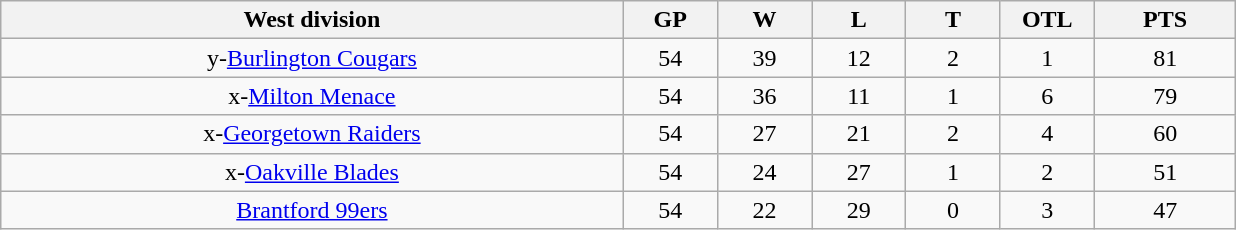<table class="wikitable" style="text-align:center">
<tr>
<th bgcolor="#DDDDFF" width="33%">West division</th>
<th bgcolor="#DDDDFF" width="5%">GP</th>
<th bgcolor="#DDDDFF" width="5%">W</th>
<th bgcolor="#DDDDFF" width="5%">L</th>
<th bgcolor="#DDDDFF" width="5%">T</th>
<th bgcolor="#DDDDFF" width="5%">OTL</th>
<th bgcolor="#DDDDFF" width="7.5%">PTS</th>
</tr>
<tr>
<td>y-<a href='#'>Burlington Cougars</a></td>
<td>54</td>
<td>39</td>
<td>12</td>
<td>2</td>
<td>1</td>
<td>81</td>
</tr>
<tr>
<td>x-<a href='#'>Milton Menace</a></td>
<td>54</td>
<td>36</td>
<td>11</td>
<td>1</td>
<td>6</td>
<td>79</td>
</tr>
<tr>
<td>x-<a href='#'>Georgetown Raiders</a></td>
<td>54</td>
<td>27</td>
<td>21</td>
<td>2</td>
<td>4</td>
<td>60</td>
</tr>
<tr>
<td>x-<a href='#'>Oakville Blades</a></td>
<td>54</td>
<td>24</td>
<td>27</td>
<td>1</td>
<td>2</td>
<td>51</td>
</tr>
<tr>
<td><a href='#'>Brantford 99ers</a></td>
<td>54</td>
<td>22</td>
<td>29</td>
<td>0</td>
<td>3</td>
<td>47</td>
</tr>
</table>
